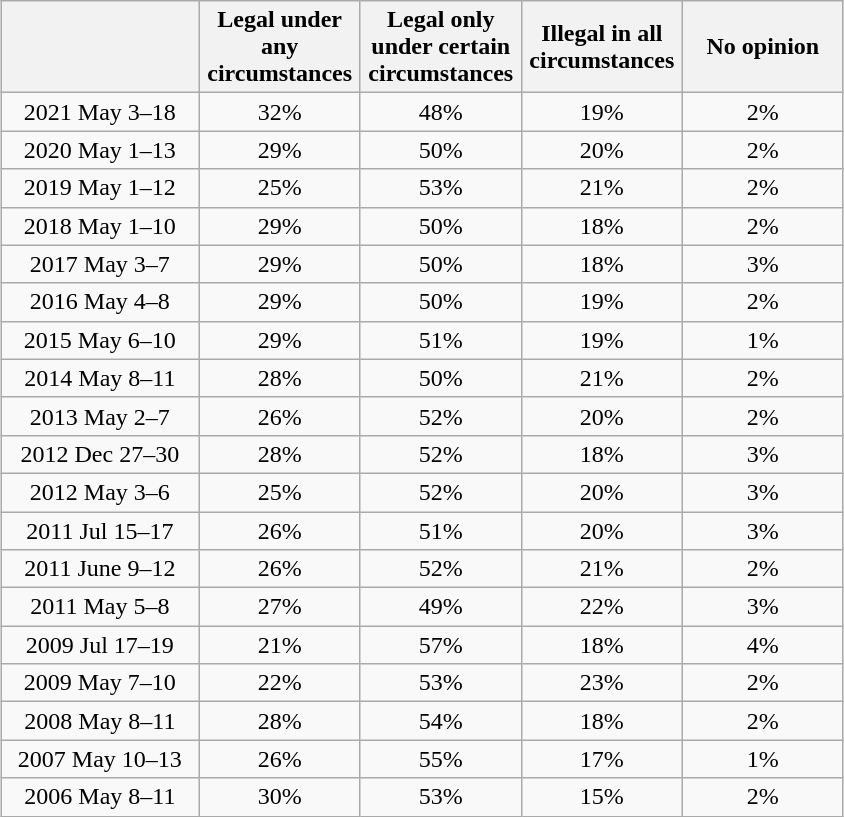<table class="wikitable" style="margin:1em auto;">
<tr>
<th style="width:125px;"></th>
<th style="width:100px;">Legal under any circumstances</th>
<th style="width:100px;">Legal only under certain circumstances</th>
<th style="width:100px;">Illegal in all circumstances</th>
<th style="width:100px;">No opinion</th>
</tr>
<tr style="text-align:center;">
<td>2021 May 3–18</td>
<td>32%</td>
<td>48%</td>
<td>19%</td>
<td>2%</td>
</tr>
<tr style="text-align:center;">
<td>2020 May 1–13</td>
<td>29%</td>
<td>50%</td>
<td>20%</td>
<td>2%</td>
</tr>
<tr style="text-align:center;">
<td>2019 May 1–12</td>
<td>25%</td>
<td>53%</td>
<td>21%</td>
<td>2%</td>
</tr>
<tr style="text-align:center;">
<td>2018 May 1–10</td>
<td>29%</td>
<td>50%</td>
<td>18%</td>
<td>2%</td>
</tr>
<tr style="text-align:center;">
<td>2017 May 3–7</td>
<td>29%</td>
<td>50%</td>
<td>18%</td>
<td>3%</td>
</tr>
<tr style="text-align:center;">
<td>2016 May 4–8</td>
<td>29%</td>
<td>50%</td>
<td>19%</td>
<td>2%</td>
</tr>
<tr style="text-align:center;">
<td>2015 May 6–10</td>
<td>29%</td>
<td>51%</td>
<td>19%</td>
<td>1%</td>
</tr>
<tr style="text-align:center;">
<td>2014 May 8–11</td>
<td>28%</td>
<td>50%</td>
<td>21%</td>
<td>2%</td>
</tr>
<tr style="text-align:center;">
<td>2013 May 2–7</td>
<td>26%</td>
<td>52%</td>
<td>20%</td>
<td>2%</td>
</tr>
<tr style="text-align:center;">
<td>2012 Dec 27–30</td>
<td>28%</td>
<td>52%</td>
<td>18%</td>
<td>3%</td>
</tr>
<tr style="text-align:center;">
<td>2012 May 3–6</td>
<td>25%</td>
<td>52%</td>
<td>20%</td>
<td>3%</td>
</tr>
<tr style="text-align:center;">
<td>2011 Jul 15–17</td>
<td>26%</td>
<td>51%</td>
<td>20%</td>
<td>3%</td>
</tr>
<tr style="text-align:center;">
<td>2011 June 9–12</td>
<td>26%</td>
<td>52%</td>
<td>21%</td>
<td>2%</td>
</tr>
<tr style="text-align:center;">
<td>2011 May 5–8</td>
<td>27%</td>
<td>49%</td>
<td>22%</td>
<td>3%</td>
</tr>
<tr style="text-align:center;">
<td>2009 Jul 17–19</td>
<td>21%</td>
<td>57%</td>
<td>18%</td>
<td>4%</td>
</tr>
<tr style="text-align:center;">
<td>2009 May 7–10</td>
<td>22%</td>
<td>53%</td>
<td>23%</td>
<td>2%</td>
</tr>
<tr style="text-align:center;">
<td>2008 May 8–11</td>
<td>28%</td>
<td>54%</td>
<td>18%</td>
<td>2%</td>
</tr>
<tr style="text-align:center;">
<td>2007 May 10–13</td>
<td>26%</td>
<td>55%</td>
<td>17%</td>
<td>1%</td>
</tr>
<tr style="text-align:center;">
<td>2006 May 8–11</td>
<td>30%</td>
<td>53%</td>
<td>15%</td>
<td>2%</td>
</tr>
</table>
